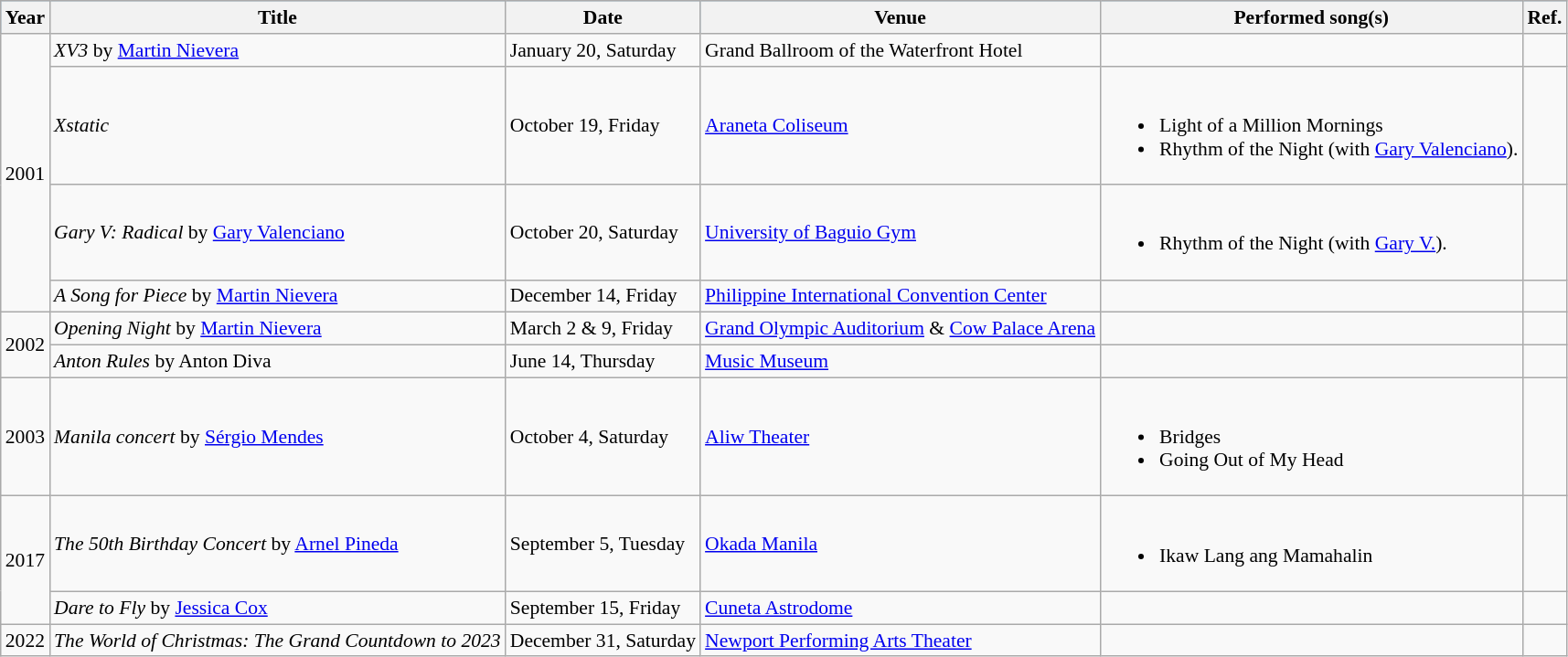<table class="wikitable sortable" style="font-size:90%;">
<tr style="background:#75b2dd; text-align:center;">
<th>Year</th>
<th>Title</th>
<th>Date</th>
<th>Venue</th>
<th>Performed song(s)</th>
<th>Ref.</th>
</tr>
<tr>
<td rowspan="4">2001</td>
<td><em>XV3</em> by <a href='#'>Martin Nievera</a></td>
<td>January 20, Saturday</td>
<td>Grand Ballroom of the Waterfront Hotel</td>
<td></td>
<td></td>
</tr>
<tr>
<td><em>Xstatic</em></td>
<td>October 19, Friday</td>
<td><a href='#'>Araneta Coliseum</a></td>
<td><br><ul><li>Light of a Million Mornings</li><li>Rhythm of the Night (with <a href='#'>Gary Valenciano</a>).</li></ul></td>
<td></td>
</tr>
<tr>
<td><em>Gary V: Radical</em> by <a href='#'>Gary Valenciano</a></td>
<td>October 20, Saturday</td>
<td><a href='#'>University of Baguio Gym</a></td>
<td><br><ul><li>Rhythm of the Night (with <a href='#'>Gary V.</a>).</li></ul></td>
<td></td>
</tr>
<tr>
<td><em>A Song for Piece</em> by <a href='#'>Martin Nievera</a></td>
<td>December 14, Friday</td>
<td><a href='#'>Philippine International Convention Center</a></td>
<td></td>
<td></td>
</tr>
<tr>
<td rowspan="2">2002</td>
<td><em>Opening Night</em> by <a href='#'>Martin Nievera</a></td>
<td>March 2 & 9, Friday</td>
<td><a href='#'>Grand Olympic Auditorium</a> & <a href='#'>Cow Palace Arena</a></td>
<td></td>
<td></td>
</tr>
<tr>
<td><em>Anton Rules</em> by Anton Diva</td>
<td>June 14, Thursday</td>
<td><a href='#'>Music Museum</a></td>
<td></td>
<td></td>
</tr>
<tr>
<td>2003</td>
<td><em>Manila concert</em> by <a href='#'>Sérgio Mendes</a></td>
<td>October 4, Saturday</td>
<td><a href='#'>Aliw Theater</a></td>
<td><br><ul><li>Bridges</li><li>Going Out of My Head</li></ul></td>
<td></td>
</tr>
<tr>
<td rowspan="2">2017</td>
<td><em>The 50th Birthday Concert</em> by <a href='#'>Arnel Pineda</a></td>
<td>September 5, Tuesday</td>
<td><a href='#'>Okada Manila</a></td>
<td><br><ul><li>Ikaw Lang ang Mamahalin</li></ul></td>
<td></td>
</tr>
<tr>
<td><em>Dare to Fly</em> by <a href='#'>Jessica Cox</a></td>
<td>September 15, Friday</td>
<td><a href='#'>Cuneta Astrodome</a></td>
<td></td>
<td></td>
</tr>
<tr>
<td>2022</td>
<td><em>The World of Christmas: The Grand Countdown to 2023</em></td>
<td>December 31, Saturday</td>
<td><a href='#'>Newport Performing Arts Theater</a></td>
<td></td>
<td></td>
</tr>
</table>
